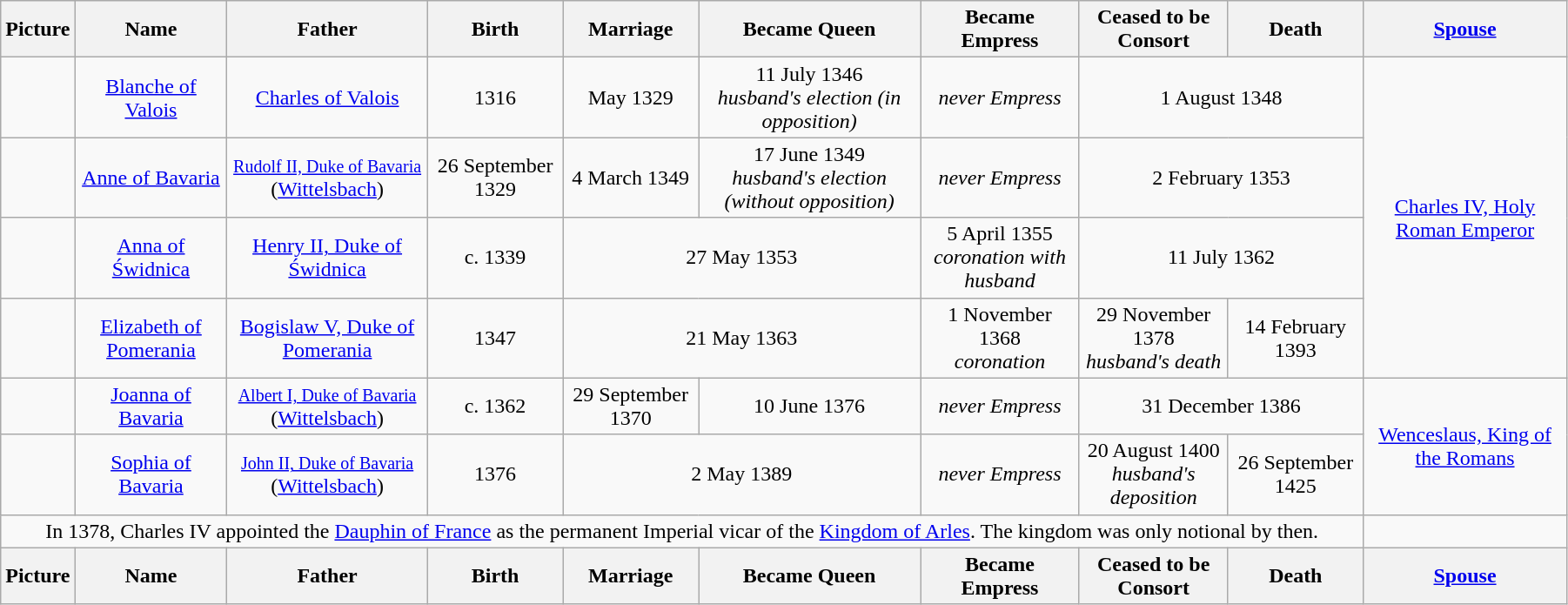<table width=95% class="wikitable">
<tr>
<th>Picture</th>
<th>Name</th>
<th>Father</th>
<th>Birth</th>
<th>Marriage</th>
<th>Became Queen</th>
<th>Became Empress</th>
<th>Ceased to be Consort</th>
<th>Death</th>
<th><a href='#'>Spouse</a></th>
</tr>
<tr>
<td align=center></td>
<td align=center><a href='#'>Blanche of Valois</a></td>
<td align="center"><a href='#'>Charles of Valois</a></td>
<td align="center">1316</td>
<td align="center">May 1329</td>
<td align="center">11 July 1346<br><em>husband's election (in opposition)</em></td>
<td align="center"><em>never Empress</em></td>
<td align="center" colspan="2">1 August 1348</td>
<td align="center" rowspan="4"><a href='#'>Charles IV, Holy Roman Emperor</a></td>
</tr>
<tr>
<td align=center></td>
<td align=center><a href='#'>Anne of Bavaria</a></td>
<td align="center"><small><a href='#'>Rudolf II, Duke of Bavaria</a></small><br>(<a href='#'>Wittelsbach</a>)</td>
<td align="center">26 September 1329</td>
<td align="center">4 March 1349</td>
<td align="center">17 June 1349<br><em>husband's election (without opposition)</em></td>
<td align="center"><em>never Empress</em></td>
<td align="center" colspan="2">2 February 1353</td>
</tr>
<tr>
<td align=center></td>
<td align=center><a href='#'>Anna of Świdnica</a></td>
<td align="center"><a href='#'>Henry II, Duke of Świdnica</a></td>
<td align="center">c. 1339</td>
<td align="center" colspan="2">27 May 1353</td>
<td align="center">5 April 1355<br><em>coronation with husband</em></td>
<td align="center" colspan="2">11 July 1362</td>
</tr>
<tr>
<td align=center></td>
<td align=center><a href='#'>Elizabeth of Pomerania</a></td>
<td align="center"><a href='#'>Bogislaw V, Duke of Pomerania</a></td>
<td align="center">1347</td>
<td align="center" colspan="2">21 May 1363</td>
<td align="center">1 November 1368<br><em>coronation</em></td>
<td align="center">29 November 1378 <br> <em>husband's death</em></td>
<td align="center">14 February 1393</td>
</tr>
<tr>
<td align=center></td>
<td align=center><a href='#'>Joanna of Bavaria</a></td>
<td align="center"><small><a href='#'>Albert I, Duke of Bavaria</a></small><br>(<a href='#'>Wittelsbach</a>)</td>
<td align="center">c. 1362</td>
<td align="center">29 September 1370</td>
<td align="center">10 June 1376</td>
<td align="center"><em>never Empress</em></td>
<td align="center" colspan="2">31 December 1386</td>
<td align="center" rowspan="2"><a href='#'>Wenceslaus, King of the Romans</a></td>
</tr>
<tr>
<td align=center></td>
<td align=center><a href='#'>Sophia of Bavaria</a></td>
<td align="center"><small><a href='#'>John II, Duke of Bavaria</a></small><br>(<a href='#'>Wittelsbach</a>)</td>
<td align="center">1376</td>
<td align="center" colspan="2">2 May 1389</td>
<td align="center"><em>never Empress</em></td>
<td align="center">20 August 1400<br><em>husband's deposition</em></td>
<td align="center">26 September 1425</td>
</tr>
<tr>
<td align="center" colspan="9">In 1378, Charles IV appointed the <a href='#'>Dauphin of France</a> as the permanent Imperial vicar of the <a href='#'>Kingdom of Arles</a>. The kingdom was only notional by then.</td>
</tr>
<tr>
<th>Picture</th>
<th>Name</th>
<th>Father</th>
<th>Birth</th>
<th>Marriage</th>
<th>Became Queen</th>
<th>Became Empress</th>
<th>Ceased to be Consort</th>
<th>Death</th>
<th><a href='#'>Spouse</a></th>
</tr>
</table>
